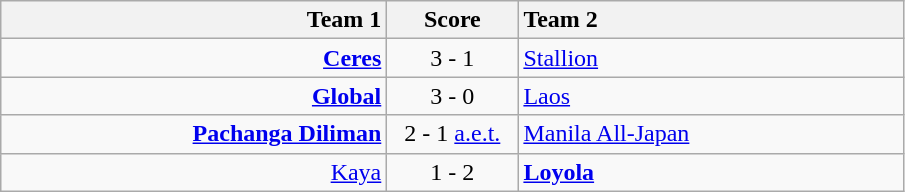<table class="wikitable" style="align:center">
<tr>
<th width=250 style="text-align:right">Team 1</th>
<th width=80 style="text-align:center">Score</th>
<th width=250 style="text-align:left">Team 2</th>
</tr>
<tr>
<td align="right"><strong><a href='#'>Ceres</a></strong></td>
<td align="center">3 - 1</td>
<td><a href='#'>Stallion</a></td>
</tr>
<tr>
<td align="right"><strong><a href='#'>Global</a></strong></td>
<td align="center">3 - 0</td>
<td><a href='#'>Laos</a></td>
</tr>
<tr>
<td align="right"><strong><a href='#'>Pachanga Diliman</a></strong></td>
<td align="center">2 - 1 <a href='#'>a.e.t.</a></td>
<td><a href='#'>Manila All-Japan</a></td>
</tr>
<tr>
<td align="right"><a href='#'>Kaya</a></td>
<td align="center">1 - 2</td>
<td><strong><a href='#'>Loyola</a></strong></td>
</tr>
</table>
